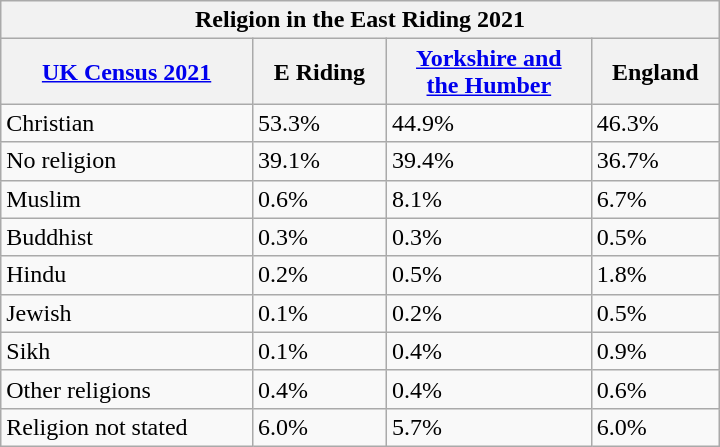<table class="wikitable floatright" style="margin-left: 1em; width: 30em; ">
<tr>
<th colspan="4"><strong>Religion in the East Riding 2021</strong></th>
</tr>
<tr>
<th><a href='#'>UK Census 2021</a></th>
<th>E Riding</th>
<th><a href='#'>Yorkshire and<br>the Humber</a></th>
<th>England</th>
</tr>
<tr>
<td>Christian</td>
<td>53.3%</td>
<td>44.9%</td>
<td>46.3%</td>
</tr>
<tr>
<td>No religion</td>
<td>39.1%</td>
<td>39.4%</td>
<td>36.7%</td>
</tr>
<tr>
<td>Muslim</td>
<td>0.6%</td>
<td>8.1%</td>
<td>6.7%</td>
</tr>
<tr>
<td>Buddhist</td>
<td>0.3%</td>
<td>0.3%</td>
<td>0.5%</td>
</tr>
<tr>
<td>Hindu</td>
<td>0.2%</td>
<td>0.5%</td>
<td>1.8%</td>
</tr>
<tr>
<td>Jewish</td>
<td>0.1%</td>
<td>0.2%</td>
<td>0.5%</td>
</tr>
<tr>
<td>Sikh</td>
<td>0.1%</td>
<td>0.4%</td>
<td>0.9%</td>
</tr>
<tr>
<td>Other religions</td>
<td>0.4%</td>
<td>0.4%</td>
<td>0.6%</td>
</tr>
<tr>
<td>Religion not stated</td>
<td>6.0%</td>
<td>5.7%</td>
<td>6.0%</td>
</tr>
</table>
